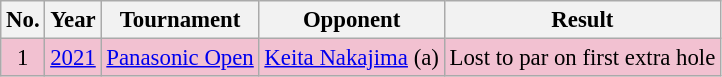<table class="wikitable" style="font-size:95%;">
<tr>
<th>No.</th>
<th>Year</th>
<th>Tournament</th>
<th>Opponent</th>
<th>Result</th>
</tr>
<tr style="background:#F2C1D1;">
<td align=center>1</td>
<td><a href='#'>2021</a></td>
<td><a href='#'>Panasonic Open</a></td>
<td> <a href='#'>Keita Nakajima</a> (a)</td>
<td>Lost to par on first extra hole</td>
</tr>
</table>
